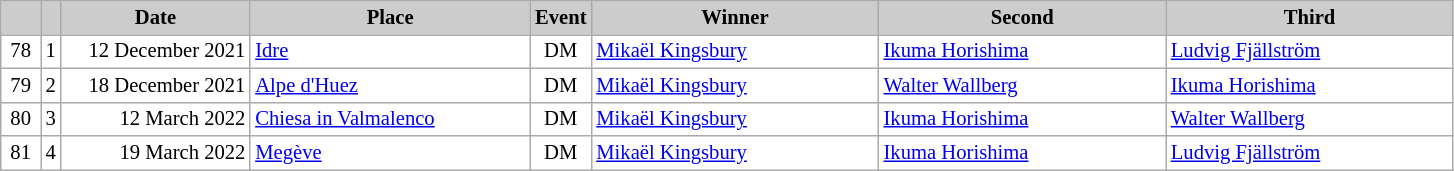<table class="wikitable plainrowheaders" style="background:#fff; font-size:86%; line-height:16px; border:grey solid 1px; border-collapse:collapse;">
<tr>
<th scope="col" style="background:#ccc; width:20px;"></th>
<th scope="col" style="background:#ccc; width=30 px;"></th>
<th scope="col" style="background:#ccc; width:120px;">Date</th>
<th scope="col" style="background:#ccc; width:180px;">Place</th>
<th scope="col" style="background:#ccc; width:15px;">Event</th>
<th scope="col" style="background:#ccc; width:185px;">Winner</th>
<th scope="col" style="background:#ccc; width:185px;">Second</th>
<th scope="col" style="background:#ccc; width:185px;">Third</th>
</tr>
<tr>
<td align="center">78</td>
<td align="center">1</td>
<td align="right">12 December 2021</td>
<td> <a href='#'>Idre</a></td>
<td align="center">DM</td>
<td> <a href='#'>Mikaël Kingsbury</a></td>
<td> <a href='#'>Ikuma Horishima</a></td>
<td> <a href='#'>Ludvig Fjällström</a></td>
</tr>
<tr>
<td align="center">79</td>
<td align="center">2</td>
<td align="right">18 December 2021</td>
<td> <a href='#'>Alpe d'Huez</a></td>
<td align="center">DM</td>
<td> <a href='#'>Mikaël Kingsbury</a></td>
<td> <a href='#'>Walter Wallberg</a></td>
<td> <a href='#'>Ikuma Horishima</a></td>
</tr>
<tr>
<td align="center">80</td>
<td align="center">3</td>
<td align="right">12 March 2022</td>
<td> <a href='#'>Chiesa in Valmalenco</a></td>
<td align="center">DM</td>
<td> <a href='#'>Mikaël Kingsbury</a></td>
<td> <a href='#'>Ikuma Horishima</a></td>
<td> <a href='#'>Walter Wallberg</a></td>
</tr>
<tr>
<td align="center">81</td>
<td align="center">4</td>
<td align="right">19 March 2022</td>
<td> <a href='#'>Megève</a></td>
<td align="center">DM</td>
<td> <a href='#'>Mikaël Kingsbury</a></td>
<td> <a href='#'>Ikuma Horishima</a></td>
<td> <a href='#'>Ludvig Fjällström</a></td>
</tr>
</table>
